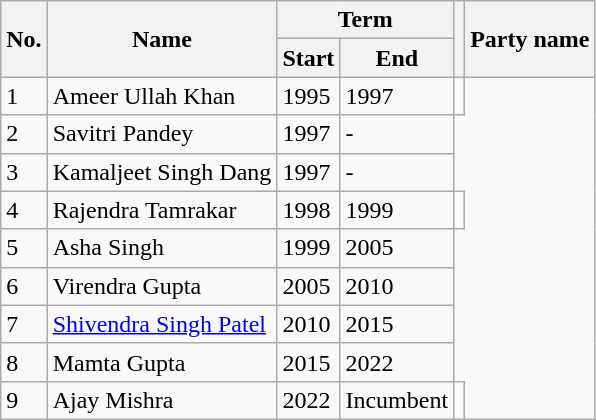<table class="wikitable">
<tr>
<th rowspan = "2">No.</th>
<th rowspan = "2">Name</th>
<th colspan = "2">Term</th>
<th rowspan = "2"></th>
<th rowspan = "2">Party name</th>
</tr>
<tr>
<th>Start</th>
<th>End</th>
</tr>
<tr>
<td>1</td>
<td>Ameer Ullah Khan</td>
<td>1995</td>
<td>1997</td>
<td></td>
</tr>
<tr>
<td>2</td>
<td>Savitri Pandey</td>
<td>1997</td>
<td>-</td>
</tr>
<tr>
<td>3</td>
<td>Kamaljeet Singh Dang</td>
<td>1997</td>
<td>-</td>
</tr>
<tr>
<td>4</td>
<td>Rajendra Tamrakar</td>
<td>1998</td>
<td>1999</td>
<td></td>
</tr>
<tr>
<td>5</td>
<td>Asha Singh</td>
<td>1999</td>
<td>2005</td>
</tr>
<tr>
<td>6</td>
<td>Virendra Gupta</td>
<td>2005</td>
<td>2010</td>
</tr>
<tr>
<td>7</td>
<td><a href='#'>Shivendra Singh Patel</a></td>
<td>2010</td>
<td>2015</td>
</tr>
<tr>
<td>8</td>
<td>Mamta Gupta</td>
<td>2015</td>
<td>2022</td>
</tr>
<tr>
<td>9</td>
<td>Ajay Mishra</td>
<td>2022</td>
<td>Incumbent</td>
<td></td>
</tr>
</table>
